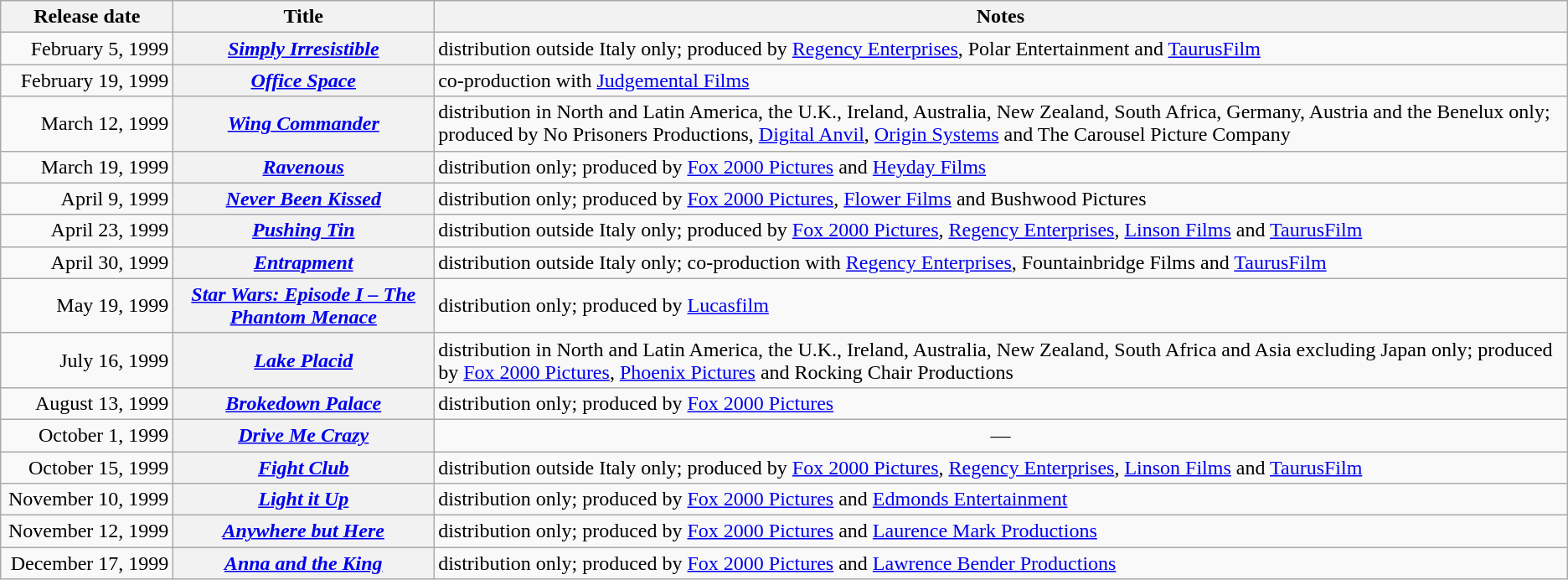<table class="wikitable plainrowheaders sortable">
<tr>
<th scope="col" style="width:130px;">Release date</th>
<th scope="col">Title</th>
<th scope="col" class="unsortable">Notes</th>
</tr>
<tr>
<td style="text-align:right;">February 5, 1999</td>
<th scope="row"><em><a href='#'>Simply Irresistible</a></em></th>
<td>distribution outside Italy only; produced by <a href='#'>Regency Enterprises</a>, Polar Entertainment and <a href='#'>TaurusFilm</a></td>
</tr>
<tr>
<td style="text-align:right;">February 19, 1999</td>
<th scope="row"><em><a href='#'>Office Space</a></em></th>
<td>co-production with <a href='#'>Judgemental Films</a></td>
</tr>
<tr>
<td style="text-align:right;">March 12, 1999</td>
<th scope="row"><em><a href='#'>Wing Commander</a></em></th>
<td>distribution in North and Latin America, the U.K., Ireland, Australia, New Zealand, South Africa, Germany, Austria and the Benelux only; produced by No Prisoners Productions, <a href='#'>Digital Anvil</a>, <a href='#'>Origin Systems</a> and The Carousel Picture Company</td>
</tr>
<tr>
<td style="text-align:right;">March 19, 1999</td>
<th scope="row"><em><a href='#'>Ravenous</a></em></th>
<td>distribution only; produced by <a href='#'>Fox 2000 Pictures</a> and <a href='#'>Heyday Films</a></td>
</tr>
<tr>
<td style="text-align:right;">April 9, 1999</td>
<th scope="row"><em><a href='#'>Never Been Kissed</a></em></th>
<td>distribution only; produced by <a href='#'>Fox 2000 Pictures</a>, <a href='#'>Flower Films</a> and Bushwood Pictures</td>
</tr>
<tr>
<td style="text-align:right;">April 23, 1999</td>
<th scope="row"><em><a href='#'>Pushing Tin</a></em></th>
<td>distribution outside Italy only; produced by <a href='#'>Fox 2000 Pictures</a>, <a href='#'>Regency Enterprises</a>, <a href='#'>Linson Films</a> and <a href='#'>TaurusFilm</a></td>
</tr>
<tr>
<td style="text-align:right;">April 30, 1999</td>
<th scope="row"><em><a href='#'>Entrapment</a></em></th>
<td>distribution outside Italy only; co-production with <a href='#'>Regency Enterprises</a>, Fountainbridge Films and <a href='#'>TaurusFilm</a></td>
</tr>
<tr>
<td style="text-align:right;">May 19, 1999</td>
<th scope="row"><em><a href='#'>Star Wars: Episode I – The Phantom Menace</a></em></th>
<td>distribution only; produced by <a href='#'>Lucasfilm</a></td>
</tr>
<tr>
<td style="text-align:right;">July 16, 1999</td>
<th scope="row"><em><a href='#'>Lake Placid</a></em></th>
<td>distribution in North and Latin America, the U.K., Ireland, Australia, New Zealand, South Africa and Asia excluding Japan only; produced by <a href='#'>Fox 2000 Pictures</a>, <a href='#'>Phoenix Pictures</a> and Rocking Chair Productions</td>
</tr>
<tr>
<td style="text-align:right;">August 13, 1999</td>
<th scope="row"><em><a href='#'>Brokedown Palace</a></em></th>
<td>distribution only; produced by <a href='#'>Fox 2000 Pictures</a></td>
</tr>
<tr>
<td style="text-align:right;">October 1, 1999</td>
<th scope="row"><em><a href='#'>Drive Me Crazy</a></em></th>
<td align="center">—</td>
</tr>
<tr>
<td style="text-align:right;">October 15, 1999</td>
<th scope="row"><em><a href='#'>Fight Club</a></em></th>
<td>distribution outside Italy only; produced by <a href='#'>Fox 2000 Pictures</a>, <a href='#'>Regency Enterprises</a>, <a href='#'>Linson Films</a> and <a href='#'>TaurusFilm</a></td>
</tr>
<tr>
<td style="text-align:right;">November 10, 1999</td>
<th scope="row"><em><a href='#'>Light it Up</a></em></th>
<td>distribution only; produced by <a href='#'>Fox 2000 Pictures</a> and <a href='#'>Edmonds Entertainment</a></td>
</tr>
<tr>
<td style="text-align:right;">November 12, 1999</td>
<th scope="row"><em><a href='#'>Anywhere but Here</a></em></th>
<td>distribution only; produced by <a href='#'>Fox 2000 Pictures</a> and <a href='#'>Laurence Mark Productions</a></td>
</tr>
<tr>
<td style="text-align:right;">December 17, 1999</td>
<th scope="row"><em><a href='#'>Anna and the King</a></em></th>
<td>distribution only; produced by <a href='#'>Fox 2000 Pictures</a> and <a href='#'>Lawrence Bender Productions</a></td>
</tr>
</table>
